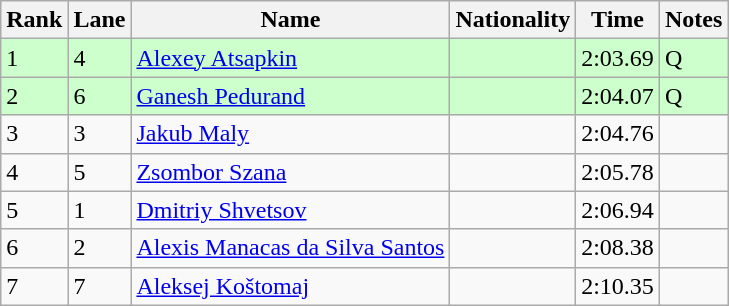<table class="wikitable">
<tr>
<th>Rank</th>
<th>Lane</th>
<th>Name</th>
<th>Nationality</th>
<th>Time</th>
<th>Notes</th>
</tr>
<tr bgcolor=ccffcc>
<td>1</td>
<td>4</td>
<td><a href='#'>Alexey Atsapkin</a></td>
<td></td>
<td>2:03.69</td>
<td>Q</td>
</tr>
<tr bgcolor=ccffcc>
<td>2</td>
<td>6</td>
<td><a href='#'>Ganesh Pedurand</a></td>
<td></td>
<td>2:04.07</td>
<td>Q</td>
</tr>
<tr>
<td>3</td>
<td>3</td>
<td><a href='#'>Jakub Maly</a></td>
<td></td>
<td>2:04.76</td>
<td></td>
</tr>
<tr>
<td>4</td>
<td>5</td>
<td><a href='#'>Zsombor Szana</a></td>
<td></td>
<td>2:05.78</td>
<td></td>
</tr>
<tr>
<td>5</td>
<td>1</td>
<td><a href='#'>Dmitriy Shvetsov</a></td>
<td></td>
<td>2:06.94</td>
<td></td>
</tr>
<tr>
<td>6</td>
<td>2</td>
<td><a href='#'>Alexis Manacas da Silva Santos</a></td>
<td></td>
<td>2:08.38</td>
<td></td>
</tr>
<tr>
<td>7</td>
<td>7</td>
<td><a href='#'>Aleksej Koštomaj</a></td>
<td></td>
<td>2:10.35</td>
<td></td>
</tr>
</table>
